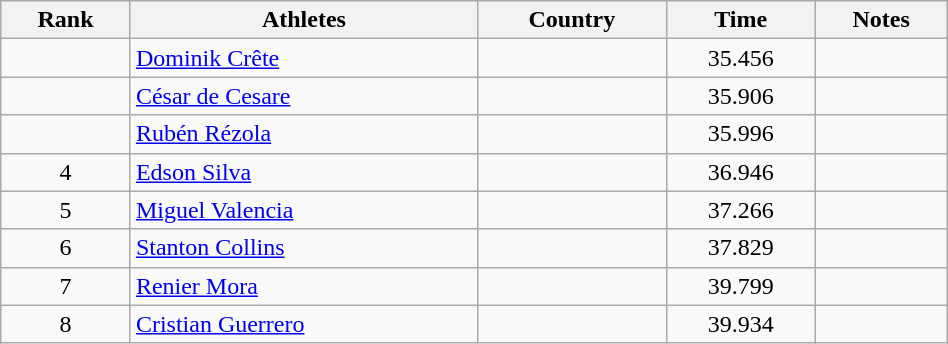<table class="wikitable" width=50% style="text-align:center">
<tr>
<th>Rank</th>
<th>Athletes</th>
<th>Country</th>
<th>Time</th>
<th>Notes</th>
</tr>
<tr>
<td></td>
<td align=left><a href='#'>Dominik Crête</a></td>
<td align=left></td>
<td>35.456</td>
<td></td>
</tr>
<tr>
<td></td>
<td align=left><a href='#'>César de Cesare</a></td>
<td align=left></td>
<td>35.906</td>
<td></td>
</tr>
<tr>
<td></td>
<td align=left><a href='#'>Rubén Rézola</a></td>
<td align=left></td>
<td>35.996</td>
<td></td>
</tr>
<tr>
<td>4</td>
<td align=left><a href='#'>Edson Silva</a></td>
<td align=left></td>
<td>36.946</td>
<td></td>
</tr>
<tr>
<td>5</td>
<td align=left><a href='#'>Miguel Valencia</a></td>
<td align=left></td>
<td>37.266</td>
<td></td>
</tr>
<tr>
<td>6</td>
<td align=left><a href='#'>Stanton Collins</a></td>
<td align=left></td>
<td>37.829</td>
<td></td>
</tr>
<tr>
<td>7</td>
<td align=left><a href='#'>Renier Mora</a></td>
<td align=left></td>
<td>39.799</td>
<td></td>
</tr>
<tr>
<td>8</td>
<td align=left><a href='#'>Cristian Guerrero</a></td>
<td align=left></td>
<td>39.934</td>
<td></td>
</tr>
</table>
